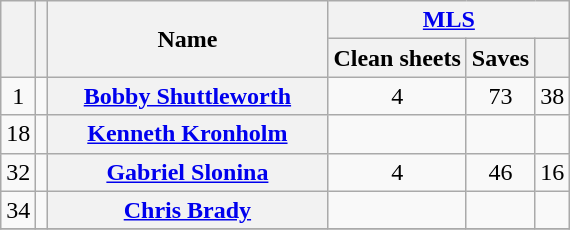<table class="wikitable sortable" style="text-align:center">
<tr>
<th rowspan="2"></th>
<th rowspan="2"></th>
<th rowspan="2" style="width:180px;">Name</th>
<th colspan="3" style="width:87px;"><a href='#'>MLS</a></th>
</tr>
<tr>
<th>Clean sheets</th>
<th>Saves</th>
<th></th>
</tr>
<tr>
<td>1</td>
<td></td>
<th><a href='#'>Bobby Shuttleworth</a><br></th>
<td>4</td>
<td>73</td>
<td>38</td>
</tr>
<tr>
<td>18</td>
<td></td>
<th><a href='#'>Kenneth Kronholm</a><br></th>
<td></td>
<td></td>
<td></td>
</tr>
<tr>
<td>32</td>
<td></td>
<th><a href='#'>Gabriel Slonina</a><br></th>
<td>4</td>
<td>46</td>
<td>16</td>
</tr>
<tr>
<td>34</td>
<td></td>
<th><a href='#'>Chris Brady</a><br></th>
<td></td>
<td></td>
<td></td>
</tr>
<tr>
</tr>
</table>
